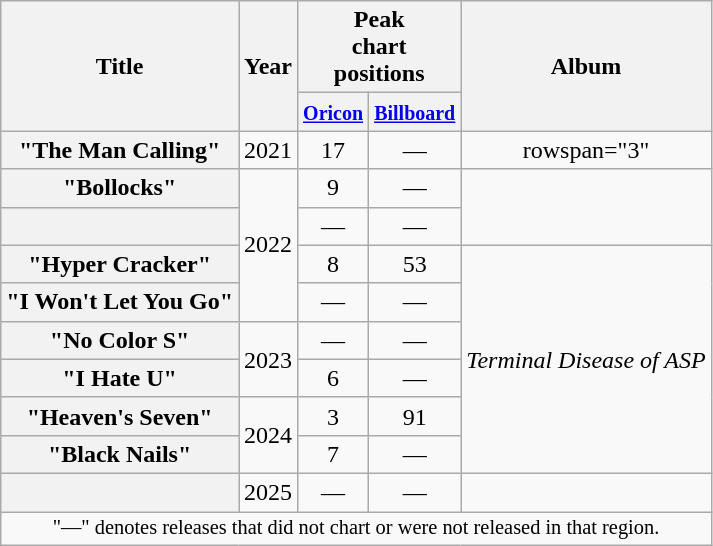<table class="wikitable plainrowheaders" style="text-align:center;">
<tr>
<th scope="col" rowspan="2">Title</th>
<th scope="col" rowspan="2">Year</th>
<th scope="col" colspan="2">Peak <br> chart <br> positions</th>
<th scope="col" rowspan="2">Album</th>
</tr>
<tr>
<th scope="col"><small><a href='#'>Oricon</a></small></th>
<th scope="col"><small><a href='#'>Billboard</a></small></th>
</tr>
<tr>
<th scope="row">"The Man Calling"</th>
<td>2021</td>
<td>17</td>
<td>—</td>
<td>rowspan="3" </td>
</tr>
<tr>
<th scope="row">"Bollocks"</th>
<td rowspan="4">2022</td>
<td>9</td>
<td>—</td>
</tr>
<tr>
<th scope="row"></th>
<td>—</td>
<td>—</td>
</tr>
<tr>
<th scope="row">"Hyper Cracker"</th>
<td>8</td>
<td>53</td>
<td rowspan="6"><em>Terminal Disease of ASP</em></td>
</tr>
<tr>
<th scope="row">"I Won't Let You Go"</th>
<td>—</td>
<td>—</td>
</tr>
<tr>
<th scope="row">"No Color S"</th>
<td rowspan="2">2023</td>
<td>—</td>
<td>—</td>
</tr>
<tr>
<th scope="row">"I Hate U"</th>
<td>6</td>
<td>—</td>
</tr>
<tr>
<th scope="row">"Heaven's Seven"</th>
<td rowspan="2">2024</td>
<td>3</td>
<td>91</td>
</tr>
<tr>
<th scope="row">"Black Nails"</th>
<td>7</td>
<td>—</td>
</tr>
<tr>
<th scope="row"></th>
<td>2025</td>
<td>—</td>
<td>—</td>
<td></td>
</tr>
<tr>
<td colspan="6" style="font-size:85%">"—" denotes releases that did not chart or were not released in that region.</td>
</tr>
</table>
